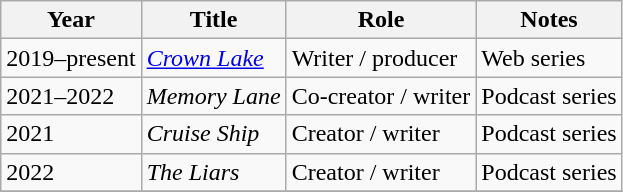<table class="wikitable sortable">
<tr>
<th>Year</th>
<th>Title</th>
<th>Role</th>
<th class="unsortable">Notes</th>
</tr>
<tr>
<td>2019–present</td>
<td><em><a href='#'>Crown Lake</a></em></td>
<td>Writer / producer</td>
<td>Web series</td>
</tr>
<tr>
<td>2021–2022</td>
<td><em>Memory Lane</em></td>
<td>Co-creator / writer</td>
<td>Podcast series</td>
</tr>
<tr>
<td>2021</td>
<td><em>Cruise Ship</em></td>
<td>Creator / writer</td>
<td>Podcast series</td>
</tr>
<tr>
<td>2022</td>
<td><em>The Liars</em></td>
<td>Creator / writer</td>
<td>Podcast series</td>
</tr>
<tr>
</tr>
</table>
